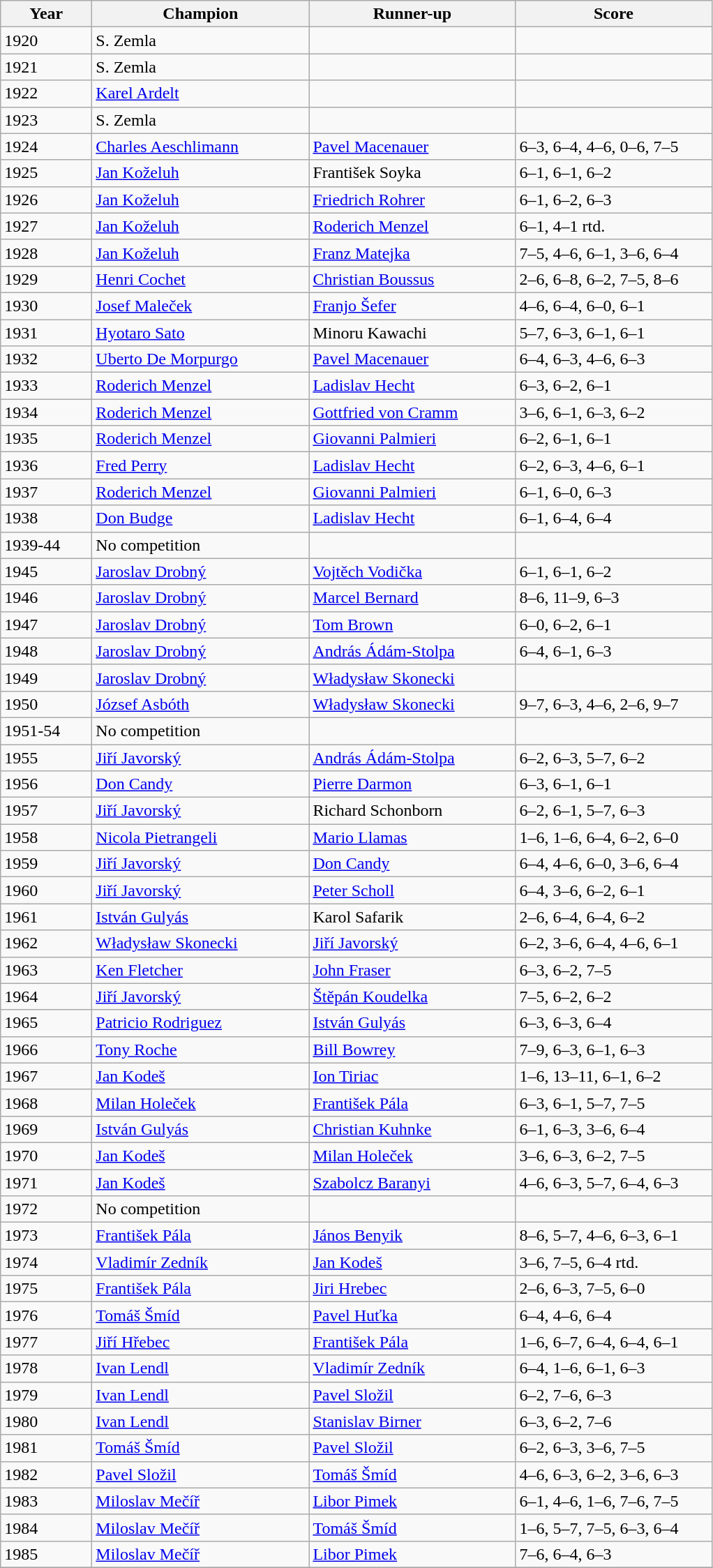<table class=wikitable>
<tr>
<th style="width:80px">Year</th>
<th style="width:200px">Champion</th>
<th style="width:190px">Runner-up</th>
<th style="width:180px" class="unsortable">Score</th>
</tr>
<tr>
<td>1920</td>
<td> S. Zemla </td>
<td></td>
<td></td>
</tr>
<tr>
<td>1921</td>
<td> S. Zemla </td>
<td></td>
<td></td>
</tr>
<tr>
<td>1922</td>
<td> <a href='#'>Karel Ardelt</a></td>
<td></td>
<td></td>
</tr>
<tr>
<td>1923</td>
<td> S. Zemla </td>
<td></td>
<td></td>
</tr>
<tr>
<td>1924</td>
<td> <a href='#'>Charles Aeschlimann</a></td>
<td> <a href='#'>Pavel Macenauer</a></td>
<td>6–3, 6–4, 4–6, 0–6, 7–5</td>
</tr>
<tr>
<td>1925</td>
<td> <a href='#'>Jan Koželuh</a></td>
<td> František Soyka</td>
<td>6–1, 6–1, 6–2</td>
</tr>
<tr>
<td>1926</td>
<td> <a href='#'>Jan Koželuh</a></td>
<td> <a href='#'>Friedrich Rohrer</a></td>
<td>6–1, 6–2, 6–3</td>
</tr>
<tr>
<td>1927</td>
<td> <a href='#'>Jan Koželuh</a></td>
<td> <a href='#'>Roderich Menzel</a></td>
<td>6–1, 4–1 rtd.</td>
</tr>
<tr>
<td>1928</td>
<td> <a href='#'>Jan Koželuh</a></td>
<td> <a href='#'>Franz Matejka</a></td>
<td>7–5, 4–6, 6–1, 3–6, 6–4</td>
</tr>
<tr>
<td>1929</td>
<td> <a href='#'>Henri Cochet</a></td>
<td> <a href='#'>Christian Boussus</a></td>
<td>2–6, 6–8, 6–2, 7–5, 8–6</td>
</tr>
<tr>
<td>1930</td>
<td> <a href='#'>Josef Maleček</a></td>
<td> <a href='#'>Franjo Šefer</a></td>
<td>4–6, 6–4, 6–0, 6–1</td>
</tr>
<tr>
<td>1931</td>
<td> <a href='#'>Hyotaro Sato</a></td>
<td> Minoru Kawachi</td>
<td>5–7, 6–3, 6–1, 6–1</td>
</tr>
<tr>
<td>1932</td>
<td> <a href='#'>Uberto De Morpurgo</a></td>
<td> <a href='#'>Pavel Macenauer</a></td>
<td>6–4, 6–3, 4–6, 6–3</td>
</tr>
<tr>
<td>1933</td>
<td> <a href='#'>Roderich Menzel</a></td>
<td> <a href='#'>Ladislav Hecht</a></td>
<td>6–3, 6–2, 6–1</td>
</tr>
<tr>
<td>1934</td>
<td> <a href='#'>Roderich Menzel</a></td>
<td> <a href='#'>Gottfried von Cramm</a></td>
<td>3–6, 6–1, 6–3, 6–2</td>
</tr>
<tr>
<td>1935</td>
<td> <a href='#'>Roderich Menzel</a></td>
<td> <a href='#'>Giovanni Palmieri</a></td>
<td>6–2, 6–1, 6–1</td>
</tr>
<tr>
<td>1936</td>
<td> <a href='#'>Fred Perry</a></td>
<td> <a href='#'>Ladislav Hecht</a></td>
<td>6–2, 6–3, 4–6, 6–1</td>
</tr>
<tr>
<td>1937</td>
<td> <a href='#'>Roderich Menzel</a></td>
<td> <a href='#'>Giovanni Palmieri</a></td>
<td>6–1, 6–0, 6–3</td>
</tr>
<tr>
<td>1938</td>
<td> <a href='#'>Don Budge</a></td>
<td> <a href='#'>Ladislav Hecht</a></td>
<td>6–1, 6–4, 6–4</td>
</tr>
<tr>
<td>1939-44</td>
<td>No competition</td>
<td></td>
<td></td>
</tr>
<tr>
<td>1945</td>
<td> <a href='#'>Jaroslav Drobný</a></td>
<td> <a href='#'>Vojtěch Vodička</a></td>
<td>6–1, 6–1, 6–2</td>
</tr>
<tr>
<td>1946</td>
<td> <a href='#'>Jaroslav Drobný</a></td>
<td> <a href='#'>Marcel Bernard</a></td>
<td>8–6, 11–9, 6–3</td>
</tr>
<tr>
<td>1947</td>
<td> <a href='#'>Jaroslav Drobný</a></td>
<td> <a href='#'>Tom Brown</a></td>
<td>6–0, 6–2, 6–1</td>
</tr>
<tr>
<td>1948</td>
<td> <a href='#'>Jaroslav Drobný</a></td>
<td> <a href='#'>András Ádám-Stolpa</a></td>
<td>6–4, 6–1, 6–3</td>
</tr>
<tr>
<td>1949</td>
<td> <a href='#'>Jaroslav Drobný</a></td>
<td> <a href='#'>Władysław Skonecki</a></td>
<td></td>
</tr>
<tr>
<td>1950</td>
<td> <a href='#'>József Asbóth</a></td>
<td> <a href='#'>Władysław Skonecki</a></td>
<td>9–7, 6–3, 4–6, 2–6, 9–7</td>
</tr>
<tr>
<td>1951-54</td>
<td>No competition </td>
<td></td>
<td></td>
</tr>
<tr>
<td>1955</td>
<td> <a href='#'>Jiří Javorský</a></td>
<td> <a href='#'>András Ádám-Stolpa</a></td>
<td>6–2, 6–3, 5–7, 6–2</td>
</tr>
<tr>
<td>1956</td>
<td> <a href='#'>Don Candy</a></td>
<td> <a href='#'>Pierre Darmon</a></td>
<td>6–3, 6–1, 6–1</td>
</tr>
<tr>
<td>1957</td>
<td> <a href='#'>Jiří Javorský</a></td>
<td> Richard Schonborn</td>
<td>6–2, 6–1, 5–7, 6–3</td>
</tr>
<tr>
<td>1958</td>
<td> <a href='#'>Nicola Pietrangeli</a></td>
<td> <a href='#'>Mario Llamas</a></td>
<td>1–6, 1–6, 6–4, 6–2, 6–0</td>
</tr>
<tr>
<td>1959</td>
<td> <a href='#'>Jiří Javorský</a></td>
<td> <a href='#'>Don Candy</a></td>
<td>6–4, 4–6, 6–0, 3–6, 6–4</td>
</tr>
<tr>
<td>1960</td>
<td> <a href='#'>Jiří Javorský</a></td>
<td> <a href='#'>Peter Scholl</a></td>
<td>6–4, 3–6, 6–2, 6–1</td>
</tr>
<tr>
<td>1961</td>
<td> <a href='#'>István Gulyás</a></td>
<td> Karol Safarik</td>
<td>2–6, 6–4, 6–4, 6–2</td>
</tr>
<tr>
<td>1962</td>
<td> <a href='#'>Władysław Skonecki</a></td>
<td> <a href='#'>Jiří Javorský</a></td>
<td>6–2, 3–6, 6–4, 4–6, 6–1</td>
</tr>
<tr>
<td>1963</td>
<td> <a href='#'>Ken Fletcher</a></td>
<td> <a href='#'>John Fraser</a></td>
<td>6–3, 6–2, 7–5</td>
</tr>
<tr>
<td>1964</td>
<td> <a href='#'>Jiří Javorský</a></td>
<td> <a href='#'>Štěpán Koudelka</a></td>
<td>7–5, 6–2, 6–2</td>
</tr>
<tr>
<td>1965</td>
<td> <a href='#'>Patricio Rodriguez</a></td>
<td> <a href='#'>István Gulyás</a></td>
<td>6–3, 6–3, 6–4</td>
</tr>
<tr>
<td>1966</td>
<td> <a href='#'>Tony Roche</a></td>
<td> <a href='#'>Bill Bowrey</a></td>
<td>7–9, 6–3, 6–1, 6–3</td>
</tr>
<tr>
<td>1967</td>
<td> <a href='#'>Jan Kodeš</a></td>
<td> <a href='#'>Ion Tiriac</a></td>
<td>1–6, 13–11, 6–1, 6–2</td>
</tr>
<tr>
<td>1968</td>
<td> <a href='#'>Milan Holeček</a></td>
<td> <a href='#'>František Pála</a></td>
<td>6–3, 6–1, 5–7, 7–5</td>
</tr>
<tr>
<td>1969</td>
<td> <a href='#'>István Gulyás</a></td>
<td> <a href='#'>Christian Kuhnke</a></td>
<td>6–1, 6–3, 3–6, 6–4</td>
</tr>
<tr>
<td>1970</td>
<td> <a href='#'>Jan Kodeš</a></td>
<td> <a href='#'>Milan Holeček</a></td>
<td>3–6, 6–3, 6–2, 7–5</td>
</tr>
<tr>
<td>1971</td>
<td> <a href='#'>Jan Kodeš</a></td>
<td> <a href='#'>Szabolcz Baranyi</a></td>
<td>4–6, 6–3, 5–7, 6–4, 6–3</td>
</tr>
<tr>
<td>1972</td>
<td>No competition</td>
<td></td>
<td></td>
</tr>
<tr>
<td>1973</td>
<td> <a href='#'>František Pála</a></td>
<td> <a href='#'>János Benyik</a></td>
<td>8–6, 5–7, 4–6, 6–3, 6–1</td>
</tr>
<tr>
<td>1974</td>
<td> <a href='#'>Vladimír Zedník</a></td>
<td> <a href='#'>Jan Kodeš</a></td>
<td>3–6, 7–5, 6–4 rtd.</td>
</tr>
<tr>
<td>1975</td>
<td> <a href='#'>František Pála</a></td>
<td> <a href='#'>Jiri Hrebec</a></td>
<td>2–6, 6–3, 7–5, 6–0</td>
</tr>
<tr>
<td>1976</td>
<td> <a href='#'>Tomáš Šmíd</a></td>
<td> <a href='#'>Pavel Huťka</a></td>
<td>6–4, 4–6, 6–4</td>
</tr>
<tr>
<td>1977</td>
<td> <a href='#'>Jiří Hřebec</a></td>
<td> <a href='#'>František Pála</a></td>
<td>1–6, 6–7, 6–4, 6–4, 6–1</td>
</tr>
<tr>
<td>1978</td>
<td> <a href='#'>Ivan Lendl</a></td>
<td> <a href='#'>Vladimír Zedník</a></td>
<td>6–4, 1–6, 6–1, 6–3</td>
</tr>
<tr>
<td>1979</td>
<td> <a href='#'>Ivan Lendl</a></td>
<td> <a href='#'>Pavel Složil</a></td>
<td>6–2, 7–6, 6–3</td>
</tr>
<tr>
<td>1980</td>
<td> <a href='#'>Ivan Lendl</a></td>
<td> <a href='#'>Stanislav Birner</a></td>
<td>6–3, 6–2, 7–6</td>
</tr>
<tr>
<td>1981</td>
<td> <a href='#'>Tomáš Šmíd</a></td>
<td> <a href='#'>Pavel Složil</a></td>
<td>6–2, 6–3, 3–6, 7–5</td>
</tr>
<tr>
<td>1982</td>
<td> <a href='#'>Pavel Složil</a></td>
<td> <a href='#'>Tomáš Šmíd</a></td>
<td>4–6, 6–3, 6–2, 3–6, 6–3</td>
</tr>
<tr>
<td>1983</td>
<td> <a href='#'>Miloslav Mečíř</a></td>
<td> <a href='#'>Libor Pimek</a></td>
<td>6–1, 4–6, 1–6, 7–6, 7–5</td>
</tr>
<tr>
<td>1984</td>
<td> <a href='#'>Miloslav Mečíř</a></td>
<td> <a href='#'>Tomáš Šmíd</a></td>
<td>1–6, 5–7, 7–5, 6–3, 6–4</td>
</tr>
<tr>
<td>1985</td>
<td> <a href='#'>Miloslav Mečíř</a></td>
<td> <a href='#'>Libor Pimek</a></td>
<td>7–6, 6–4, 6–3</td>
</tr>
<tr>
</tr>
</table>
